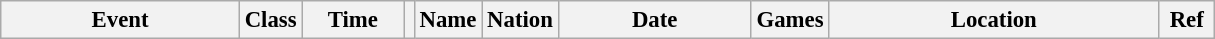<table class="wikitable" style="font-size: 95%;">
<tr>
<th style="width:10em">Event</th>
<th>Class</th>
<th style="width:4em">Time</th>
<th class="unsortable"></th>
<th>Name</th>
<th>Nation</th>
<th style="width:8em">Date</th>
<th>Games</th>
<th style="width:14em">Location</th>
<th style="width:2em">Ref<br>

</th>
</tr>
</table>
